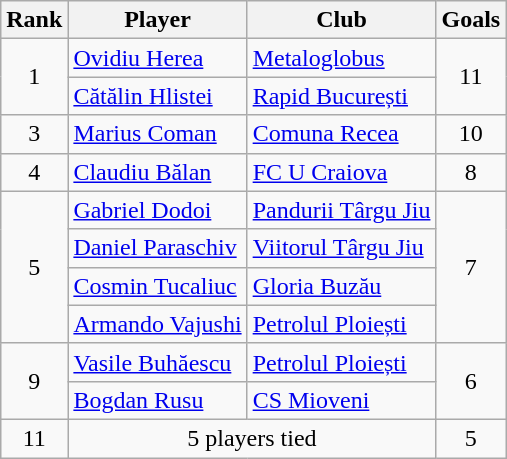<table class="wikitable">
<tr>
<th>Rank</th>
<th>Player</th>
<th>Club</th>
<th>Goals</th>
</tr>
<tr>
<td rowspan="2" align="center">1</td>
<td> <a href='#'>Ovidiu Herea</a></td>
<td><a href='#'>Metaloglobus</a></td>
<td rowspan="2" align="center">11</td>
</tr>
<tr>
<td> <a href='#'>Cătălin Hlistei</a></td>
<td><a href='#'>Rapid București</a></td>
</tr>
<tr>
<td rowspan="1" align="center">3</td>
<td> <a href='#'>Marius Coman</a></td>
<td><a href='#'>Comuna Recea</a></td>
<td rowspan="1" align="center">10</td>
</tr>
<tr>
<td rowspan="1" align="center">4</td>
<td> <a href='#'>Claudiu Bălan</a></td>
<td><a href='#'>FC U Craiova</a></td>
<td rowspan="1" align="center">8</td>
</tr>
<tr>
<td rowspan="4" align="center">5</td>
<td> <a href='#'>Gabriel Dodoi</a></td>
<td><a href='#'>Pandurii Târgu Jiu</a></td>
<td rowspan="4" align="center">7</td>
</tr>
<tr>
<td> <a href='#'>Daniel Paraschiv</a></td>
<td><a href='#'>Viitorul Târgu Jiu</a></td>
</tr>
<tr>
<td> <a href='#'>Cosmin Tucaliuc</a></td>
<td><a href='#'>Gloria Buzău</a></td>
</tr>
<tr>
<td> <a href='#'>Armando Vajushi</a></td>
<td><a href='#'>Petrolul Ploiești</a></td>
</tr>
<tr>
<td rowspan="2" align="center">9</td>
<td> <a href='#'>Vasile Buhăescu</a></td>
<td><a href='#'>Petrolul Ploiești</a></td>
<td rowspan="2" align="center">6</td>
</tr>
<tr>
<td> <a href='#'>Bogdan Rusu</a></td>
<td><a href='#'>CS Mioveni</a></td>
</tr>
<tr>
<td align="center">11</td>
<td align="center" colspan="2">5 players tied</td>
<td align="center">5<br></td>
</tr>
</table>
